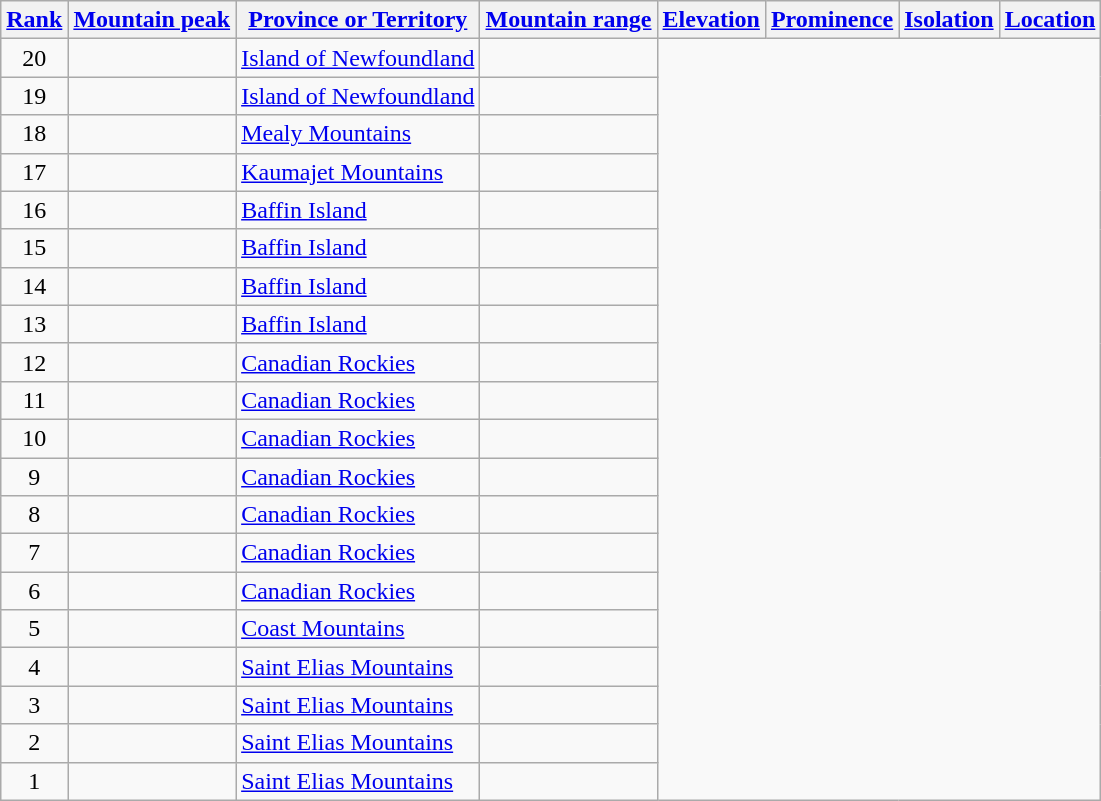<table class="wikitable sortable">
<tr>
<th><a href='#'>Rank</a></th>
<th><a href='#'>Mountain peak</a></th>
<th><a href='#'>Province or Territory</a></th>
<th><a href='#'>Mountain range</a></th>
<th><a href='#'>Elevation</a></th>
<th><a href='#'>Prominence</a></th>
<th><a href='#'>Isolation</a></th>
<th><a href='#'>Location</a></th>
</tr>
<tr>
<td align=center>20<br></td>
<td></td>
<td><a href='#'>Island of Newfoundland</a><br></td>
<td></td>
</tr>
<tr>
<td align=center>19<br></td>
<td></td>
<td><a href='#'>Island of Newfoundland</a><br></td>
<td></td>
</tr>
<tr>
<td align=center>18<br></td>
<td></td>
<td><a href='#'>Mealy Mountains</a><br></td>
<td></td>
</tr>
<tr>
<td align=center>17<br></td>
<td></td>
<td><a href='#'>Kaumajet Mountains</a><br></td>
<td></td>
</tr>
<tr>
<td align=center>16<br></td>
<td></td>
<td><a href='#'>Baffin Island</a><br></td>
<td></td>
</tr>
<tr>
<td align=center>15<br></td>
<td></td>
<td><a href='#'>Baffin Island</a><br></td>
<td></td>
</tr>
<tr>
<td align=center>14<br></td>
<td></td>
<td><a href='#'>Baffin Island</a><br></td>
<td></td>
</tr>
<tr>
<td align=center>13<br></td>
<td></td>
<td><a href='#'>Baffin Island</a><br></td>
<td></td>
</tr>
<tr>
<td align=center>12<br></td>
<td></td>
<td><a href='#'>Canadian Rockies</a><br></td>
<td></td>
</tr>
<tr>
<td align=center>11<br></td>
<td><br></td>
<td><a href='#'>Canadian Rockies</a><br></td>
<td></td>
</tr>
<tr>
<td align=center>10<br></td>
<td><br></td>
<td><a href='#'>Canadian Rockies</a><br></td>
<td></td>
</tr>
<tr>
<td align=center>9<br></td>
<td></td>
<td><a href='#'>Canadian Rockies</a><br></td>
<td></td>
</tr>
<tr>
<td align=center>8<br></td>
<td></td>
<td><a href='#'>Canadian Rockies</a><br></td>
<td></td>
</tr>
<tr>
<td align=center>7<br></td>
<td><br></td>
<td><a href='#'>Canadian Rockies</a><br></td>
<td></td>
</tr>
<tr>
<td align=center>6<br></td>
<td></td>
<td><a href='#'>Canadian Rockies</a><br></td>
<td></td>
</tr>
<tr>
<td align=center>5<br></td>
<td></td>
<td><a href='#'>Coast Mountains</a><br></td>
<td></td>
</tr>
<tr>
<td align=center>4<br></td>
<td><br></td>
<td><a href='#'>Saint Elias Mountains</a><br></td>
<td></td>
</tr>
<tr>
<td align=center>3<br></td>
<td></td>
<td><a href='#'>Saint Elias Mountains</a><br></td>
<td></td>
</tr>
<tr>
<td align=center>2<br></td>
<td></td>
<td><a href='#'>Saint Elias Mountains</a><br></td>
<td></td>
</tr>
<tr>
<td align=center>1<br></td>
<td></td>
<td><a href='#'>Saint Elias Mountains</a><br></td>
<td></td>
</tr>
</table>
